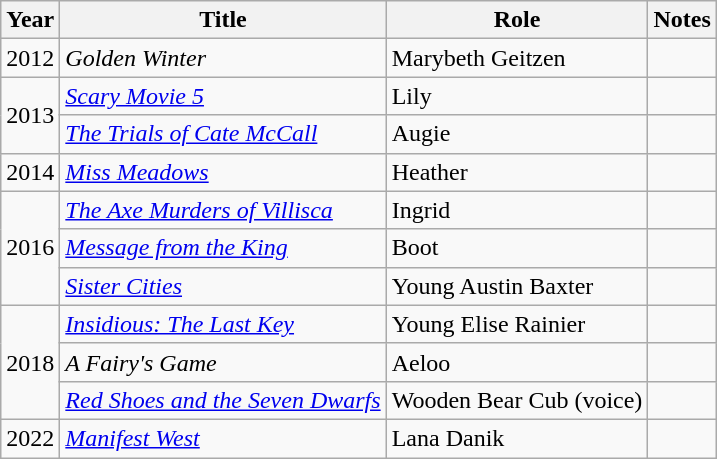<table class="wikitable sortable">
<tr>
<th>Year</th>
<th>Title</th>
<th>Role</th>
<th class="unsortable">Notes</th>
</tr>
<tr>
<td>2012</td>
<td><em>Golden Winter</em></td>
<td>Marybeth Geitzen</td>
<td></td>
</tr>
<tr>
<td rowspan="2">2013</td>
<td><em><a href='#'>Scary Movie 5</a></em></td>
<td>Lily</td>
<td></td>
</tr>
<tr>
<td><em><a href='#'>The Trials of Cate McCall</a></em></td>
<td>Augie</td>
<td></td>
</tr>
<tr>
<td>2014</td>
<td><em><a href='#'>Miss Meadows</a></em></td>
<td>Heather</td>
<td></td>
</tr>
<tr>
<td rowspan="3">2016</td>
<td><em><a href='#'>The Axe Murders of Villisca</a></em></td>
<td>Ingrid</td>
<td></td>
</tr>
<tr>
<td><em><a href='#'>Message from the King</a></em></td>
<td>Boot</td>
<td></td>
</tr>
<tr>
<td><em><a href='#'>Sister Cities</a></em></td>
<td>Young Austin Baxter</td>
<td></td>
</tr>
<tr>
<td rowspan="3">2018</td>
<td><em><a href='#'>Insidious: The Last Key</a></em></td>
<td>Young Elise Rainier</td>
<td></td>
</tr>
<tr>
<td><em>A Fairy's Game</em></td>
<td>Aeloo</td>
<td></td>
</tr>
<tr>
<td><em><a href='#'>Red Shoes and the Seven Dwarfs</a></em></td>
<td>Wooden Bear Cub (voice)</td>
<td></td>
</tr>
<tr>
<td>2022</td>
<td><em><a href='#'>Manifest West</a></em></td>
<td>Lana Danik</td>
<td></td>
</tr>
</table>
